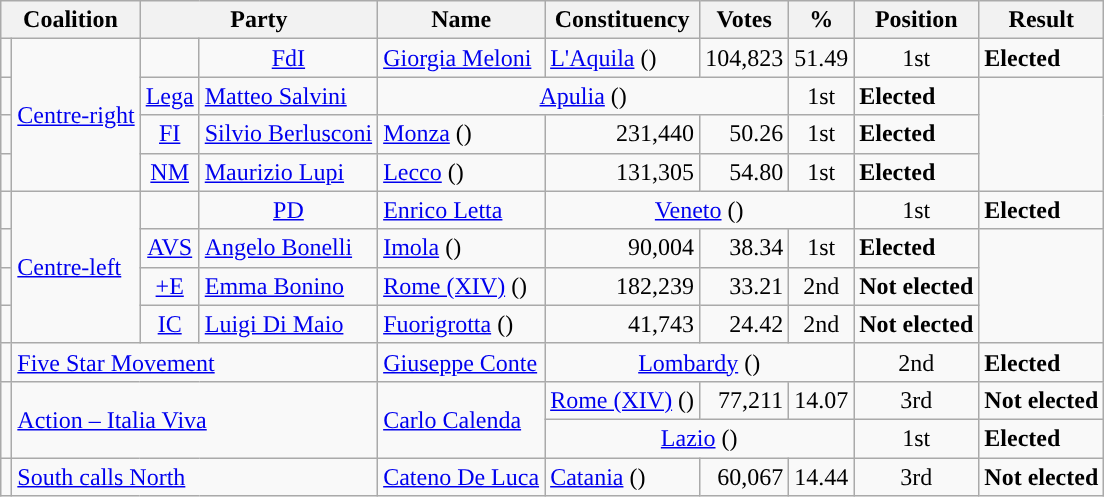<table class="wikitable">
<tr>
<th colspan="2">Coalition</th>
<th colspan="2">Party</th>
<th>Name</th>
<th>Constituency</th>
<th>Votes</th>
<th>%</th>
<th>Position</th>
<th>Result</th>
</tr>
<tr>
<td></td>
<td rowspan="4"><a href='#'>Centre-right</a></td>
<td></td>
<td align="center"><a href='#'>FdI</a></td>
<td><a href='#'>Giorgia Meloni</a></td>
<td><a href='#'>L'Aquila</a> ()</td>
<td align="right">104,823</td>
<td align="right">51.49</td>
<td align="center">1st</td>
<td> <strong>Elected</strong></td>
</tr>
<tr>
<td></td>
<td align="center"><a href='#'>Lega</a></td>
<td><a href='#'>Matteo Salvini</a></td>
<td colspan="3" align="center"><a href='#'>Apulia</a> ()</td>
<td align="center">1st</td>
<td> <strong>Elected</strong></td>
</tr>
<tr>
<td></td>
<td align="center"><a href='#'>FI</a></td>
<td><a href='#'>Silvio Berlusconi</a></td>
<td><a href='#'>Monza</a> ()</td>
<td align="right">231,440</td>
<td align="right">50.26</td>
<td align="center">1st</td>
<td> <strong>Elected</strong></td>
</tr>
<tr>
<td></td>
<td align="center"><a href='#'>NM</a></td>
<td><a href='#'>Maurizio Lupi</a></td>
<td><a href='#'>Lecco</a> ()</td>
<td align="right">131,305</td>
<td align="right">54.80</td>
<td align="center">1st</td>
<td> <strong>Elected</strong></td>
</tr>
<tr>
<td></td>
<td rowspan="4"><a href='#'>Centre-left</a></td>
<td></td>
<td align="center"><a href='#'>PD</a></td>
<td><a href='#'>Enrico Letta</a></td>
<td colspan="3" align="center"><a href='#'>Veneto</a> ()</td>
<td align="center">1st</td>
<td> <strong>Elected</strong></td>
</tr>
<tr>
<td></td>
<td align="center"><a href='#'>AVS</a></td>
<td><a href='#'>Angelo Bonelli</a></td>
<td><a href='#'>Imola</a> ()</td>
<td align="right">90,004</td>
<td align="right">38.34</td>
<td align="center">1st</td>
<td> <strong>Elected</strong></td>
</tr>
<tr>
<td></td>
<td align="center"><a href='#'>+E</a></td>
<td><a href='#'>Emma Bonino</a></td>
<td><a href='#'>Rome (XIV)</a> ()</td>
<td align="right">182,239</td>
<td align="right">33.21</td>
<td align="center">2nd</td>
<td> <strong>Not elected</strong></td>
</tr>
<tr>
<td></td>
<td align="center"><a href='#'>IC</a></td>
<td><a href='#'>Luigi Di Maio</a></td>
<td><a href='#'>Fuorigrotta</a> ()</td>
<td align="right">41,743</td>
<td align="right">24.42</td>
<td align="center">2nd</td>
<td> <strong>Not elected</strong></td>
</tr>
<tr>
<td></td>
<td colspan="3"><a href='#'>Five Star Movement</a></td>
<td><a href='#'>Giuseppe Conte</a></td>
<td colspan="3" align="center"><a href='#'>Lombardy</a> ()</td>
<td align="center">2nd</td>
<td> <strong>Elected</strong></td>
</tr>
<tr>
<td rowspan=2></td>
<td rowspan=2 colspan="3"><a href='#'>Action – Italia Viva</a></td>
<td rowspan=2><a href='#'>Carlo Calenda</a></td>
<td><a href='#'>Rome (XIV)</a> ()</td>
<td align="right">77,211</td>
<td align="right">14.07</td>
<td align="center">3rd</td>
<td> <strong>Not elected</strong></td>
</tr>
<tr>
<td colspan="3" align="center"><a href='#'>Lazio</a>  ()</td>
<td align="center">1st</td>
<td> <strong>Elected</strong></td>
</tr>
<tr>
<td></td>
<td colspan="3"><a href='#'>South calls North</a></td>
<td><a href='#'>Cateno De Luca</a></td>
<td><a href='#'>Catania</a> ()</td>
<td align="right">60,067</td>
<td align="right">14.44</td>
<td align="center">3rd</td>
<td> <strong>Not elected</strong></td>
</tr>
</table>
